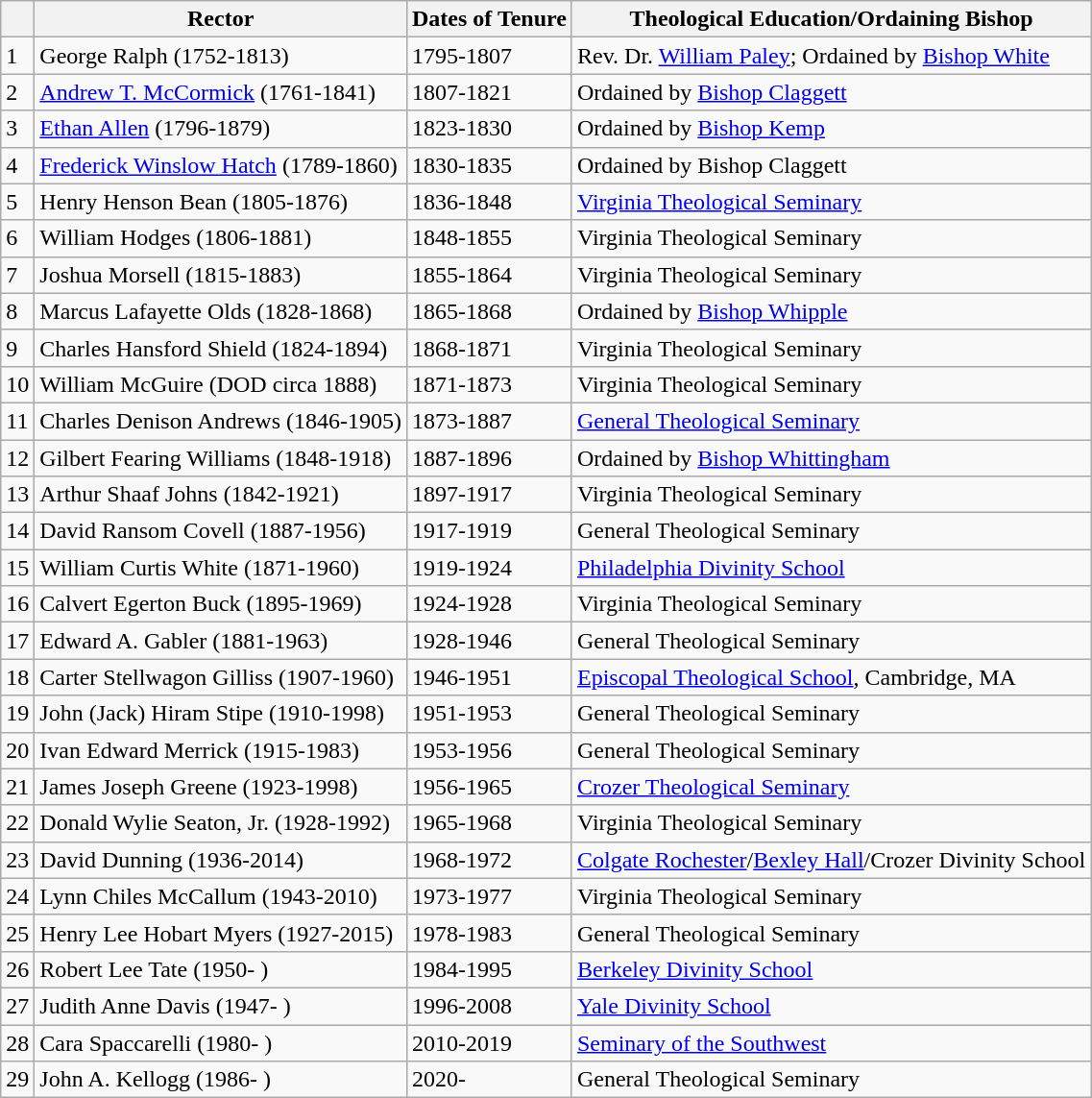<table class="wikitable">
<tr>
<th></th>
<th>Rector</th>
<th>Dates of Tenure</th>
<th>Theological Education/Ordaining Bishop</th>
</tr>
<tr>
<td>1</td>
<td>George Ralph (1752-1813)</td>
<td>1795-1807</td>
<td>Rev. Dr. <a href='#'>William Paley</a>; Ordained by <a href='#'>Bishop White</a></td>
</tr>
<tr>
<td>2</td>
<td><a href='#'>Andrew T. McCormick</a> (1761-1841)</td>
<td>1807-1821</td>
<td>Ordained by <a href='#'>Bishop Claggett</a></td>
</tr>
<tr>
<td>3</td>
<td><a href='#'>Ethan Allen</a> (1796-1879)</td>
<td>1823-1830</td>
<td>Ordained by <a href='#'>Bishop Kemp</a></td>
</tr>
<tr>
<td>4</td>
<td><a href='#'>Frederick Winslow Hatch</a> (1789-1860)</td>
<td>1830-1835</td>
<td>Ordained by Bishop Claggett</td>
</tr>
<tr>
<td>5</td>
<td>Henry Henson Bean (1805-1876)</td>
<td>1836-1848</td>
<td><a href='#'>Virginia Theological Seminary</a></td>
</tr>
<tr>
<td>6</td>
<td>William Hodges (1806-1881)</td>
<td>1848-1855</td>
<td>Virginia Theological Seminary</td>
</tr>
<tr>
<td>7</td>
<td>Joshua Morsell (1815-1883)</td>
<td>1855-1864</td>
<td>Virginia Theological Seminary</td>
</tr>
<tr>
<td>8</td>
<td>Marcus Lafayette Olds (1828-1868)</td>
<td>1865-1868</td>
<td>Ordained by <a href='#'>Bishop Whipple</a></td>
</tr>
<tr>
<td>9</td>
<td>Charles Hansford Shield (1824-1894)</td>
<td>1868-1871</td>
<td>Virginia Theological Seminary</td>
</tr>
<tr>
<td>10</td>
<td>William McGuire (DOD circa 1888)</td>
<td>1871-1873</td>
<td>Virginia Theological Seminary</td>
</tr>
<tr>
<td>11</td>
<td>Charles Denison Andrews (1846-1905)</td>
<td>1873-1887</td>
<td><a href='#'>General Theological Seminary</a></td>
</tr>
<tr>
<td>12</td>
<td>Gilbert Fearing Williams (1848-1918)</td>
<td>1887-1896</td>
<td>Ordained by <a href='#'>Bishop Whittingham</a></td>
</tr>
<tr>
<td>13</td>
<td>Arthur Shaaf Johns (1842-1921)</td>
<td>1897-1917</td>
<td>Virginia Theological Seminary</td>
</tr>
<tr>
<td>14</td>
<td>David Ransom Covell (1887-1956)</td>
<td>1917-1919</td>
<td>General Theological Seminary</td>
</tr>
<tr>
<td>15</td>
<td>William Curtis White (1871-1960)</td>
<td>1919-1924</td>
<td><a href='#'>Philadelphia Divinity School</a></td>
</tr>
<tr>
<td>16</td>
<td>Calvert Egerton Buck (1895-1969)</td>
<td>1924-1928</td>
<td>Virginia Theological Seminary</td>
</tr>
<tr>
<td>17</td>
<td>Edward A. Gabler (1881-1963)</td>
<td>1928-1946</td>
<td>General Theological Seminary</td>
</tr>
<tr>
<td>18</td>
<td>Carter Stellwagon Gilliss (1907-1960)</td>
<td>1946-1951</td>
<td><a href='#'>Episcopal Theological School</a>, Cambridge, MA</td>
</tr>
<tr>
<td>19</td>
<td>John (Jack) Hiram Stipe (1910-1998)</td>
<td>1951-1953</td>
<td>General Theological Seminary</td>
</tr>
<tr>
<td>20</td>
<td>Ivan Edward Merrick (1915-1983)</td>
<td>1953-1956</td>
<td>General Theological Seminary</td>
</tr>
<tr>
<td>21</td>
<td>James Joseph Greene (1923-1998)</td>
<td>1956-1965</td>
<td><a href='#'>Crozer Theological Seminary</a></td>
</tr>
<tr>
<td>22</td>
<td>Donald Wylie Seaton, Jr. (1928-1992)</td>
<td>1965-1968</td>
<td>Virginia Theological Seminary</td>
</tr>
<tr>
<td>23</td>
<td>David Dunning (1936-2014)</td>
<td>1968-1972</td>
<td><a href='#'>Colgate Rochester</a>/<a href='#'>Bexley Hall</a>/Crozer Divinity School</td>
</tr>
<tr>
<td>24</td>
<td>Lynn Chiles McCallum (1943-2010)</td>
<td>1973-1977</td>
<td>Virginia Theological Seminary</td>
</tr>
<tr>
<td>25</td>
<td>Henry Lee Hobart Myers (1927-2015)</td>
<td>1978-1983</td>
<td>General Theological Seminary</td>
</tr>
<tr>
<td>26</td>
<td>Robert Lee Tate (1950- )</td>
<td>1984-1995</td>
<td><a href='#'>Berkeley Divinity School</a></td>
</tr>
<tr>
<td>27</td>
<td>Judith Anne Davis (1947- )</td>
<td>1996-2008</td>
<td><a href='#'>Yale Divinity School</a></td>
</tr>
<tr>
<td>28</td>
<td>Cara Spaccarelli (1980- )</td>
<td>2010-2019</td>
<td><a href='#'>Seminary of the Southwest</a></td>
</tr>
<tr>
<td>29</td>
<td>John A. Kellogg (1986- )</td>
<td>2020-</td>
<td>General Theological Seminary</td>
</tr>
</table>
